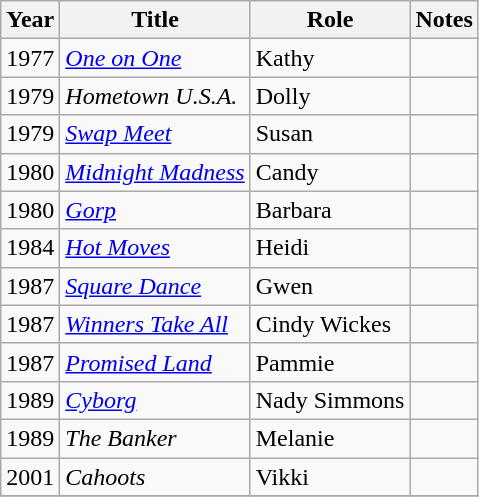<table class="wikitable sortable">
<tr>
<th>Year</th>
<th>Title</th>
<th>Role</th>
<th>Notes</th>
</tr>
<tr>
<td>1977</td>
<td><em><a href='#'>One on One</a></em></td>
<td>Kathy</td>
<td></td>
</tr>
<tr>
<td>1979</td>
<td><em>Hometown U.S.A.</em></td>
<td>Dolly</td>
<td></td>
</tr>
<tr>
<td>1979</td>
<td><em><a href='#'>Swap Meet</a></em></td>
<td>Susan</td>
<td></td>
</tr>
<tr>
<td>1980</td>
<td><em><a href='#'>Midnight Madness</a></em></td>
<td>Candy</td>
<td></td>
</tr>
<tr>
<td>1980</td>
<td><em><a href='#'>Gorp</a></em></td>
<td>Barbara</td>
<td></td>
</tr>
<tr>
<td>1984</td>
<td><em><a href='#'>Hot Moves</a></em></td>
<td>Heidi</td>
<td></td>
</tr>
<tr>
<td>1987</td>
<td><em><a href='#'>Square Dance</a></em></td>
<td>Gwen</td>
<td></td>
</tr>
<tr>
<td>1987</td>
<td><em><a href='#'>Winners Take All</a></em></td>
<td>Cindy Wickes</td>
<td></td>
</tr>
<tr>
<td>1987</td>
<td><em><a href='#'>Promised Land</a></em></td>
<td>Pammie</td>
<td></td>
</tr>
<tr>
<td>1989</td>
<td><em><a href='#'>Cyborg</a></em></td>
<td>Nady Simmons</td>
<td></td>
</tr>
<tr>
<td>1989</td>
<td><em>The Banker</em></td>
<td>Melanie</td>
<td></td>
</tr>
<tr>
<td>2001</td>
<td><em>Cahoots</em></td>
<td>Vikki</td>
<td></td>
</tr>
<tr>
</tr>
</table>
